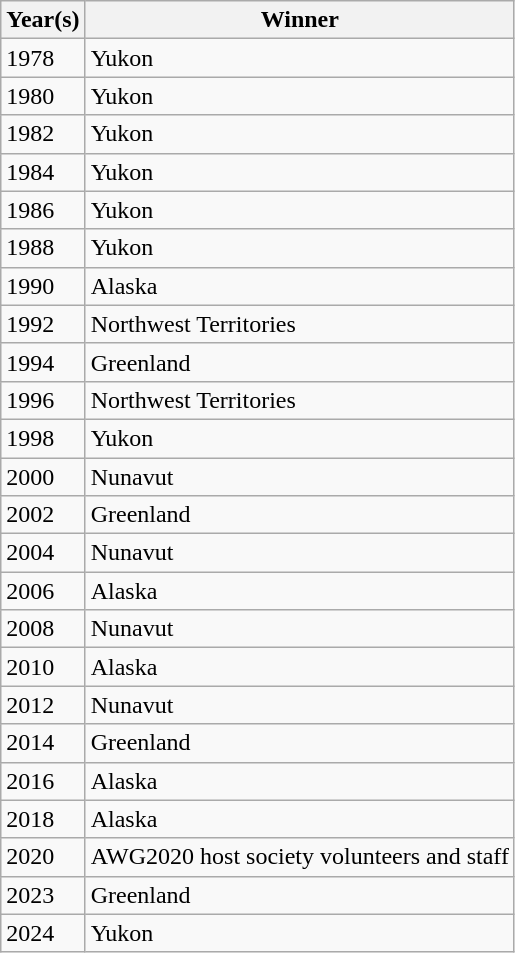<table class=wikitable>
<tr>
<th>Year(s)</th>
<th>Winner</th>
</tr>
<tr>
<td>1978</td>
<td>Yukon</td>
</tr>
<tr>
<td>1980</td>
<td>Yukon</td>
</tr>
<tr>
<td>1982</td>
<td>Yukon</td>
</tr>
<tr>
<td>1984</td>
<td>Yukon</td>
</tr>
<tr>
<td>1986</td>
<td>Yukon</td>
</tr>
<tr>
<td>1988</td>
<td>Yukon</td>
</tr>
<tr>
<td>1990</td>
<td>Alaska</td>
</tr>
<tr>
<td>1992</td>
<td>Northwest Territories</td>
</tr>
<tr>
<td>1994</td>
<td>Greenland</td>
</tr>
<tr>
<td>1996</td>
<td>Northwest Territories</td>
</tr>
<tr>
<td>1998</td>
<td>Yukon</td>
</tr>
<tr>
<td>2000</td>
<td>Nunavut</td>
</tr>
<tr>
<td>2002</td>
<td>Greenland</td>
</tr>
<tr>
<td>2004</td>
<td>Nunavut</td>
</tr>
<tr>
<td>2006</td>
<td>Alaska</td>
</tr>
<tr>
<td>2008</td>
<td>Nunavut</td>
</tr>
<tr>
<td>2010</td>
<td>Alaska</td>
</tr>
<tr>
<td>2012</td>
<td>Nunavut</td>
</tr>
<tr>
<td>2014</td>
<td>Greenland</td>
</tr>
<tr>
<td>2016</td>
<td>Alaska</td>
</tr>
<tr>
<td>2018</td>
<td>Alaska</td>
</tr>
<tr>
<td>2020</td>
<td>AWG2020 host society volunteers and staff</td>
</tr>
<tr>
<td>2023</td>
<td>Greenland</td>
</tr>
<tr>
<td>2024</td>
<td>Yukon</td>
</tr>
</table>
